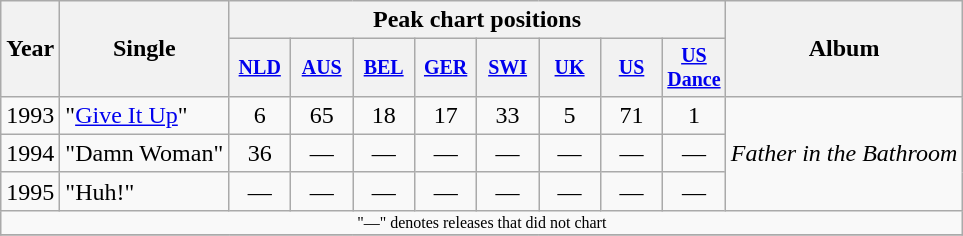<table class="wikitable" style="text-align:center;">
<tr>
<th rowspan="2">Year</th>
<th rowspan="2">Single</th>
<th colspan="8">Peak chart positions</th>
<th rowspan="2">Album</th>
</tr>
<tr style="font-size:smaller;">
<th width="35"><a href='#'>NLD</a></th>
<th width="35"><a href='#'>AUS</a><br></th>
<th width="35"><a href='#'>BEL</a><br></th>
<th width="35"><a href='#'>GER</a><br></th>
<th width="35"><a href='#'>SWI</a></th>
<th width="35"><a href='#'>UK</a><br></th>
<th width="35"><a href='#'>US</a></th>
<th width="35"><a href='#'>US<br>Dance</a></th>
</tr>
<tr>
<td>1993</td>
<td align="left">"<a href='#'>Give It Up</a>"</td>
<td>6</td>
<td>65</td>
<td>18</td>
<td>17</td>
<td>33</td>
<td>5</td>
<td>71</td>
<td>1</td>
<td align="left" rowspan="3"><em>Father in the Bathroom</em></td>
</tr>
<tr>
<td>1994</td>
<td align="left">"Damn Woman"</td>
<td>36</td>
<td>—</td>
<td>—</td>
<td>—</td>
<td>—</td>
<td>—</td>
<td>—</td>
<td>—</td>
</tr>
<tr>
<td>1995</td>
<td align="left">"Huh!"</td>
<td>—</td>
<td>—</td>
<td>—</td>
<td>—</td>
<td>—</td>
<td>—</td>
<td>—</td>
<td>—</td>
</tr>
<tr>
<td colspan="15" style="font-size:8pt">"—" denotes releases that did not chart</td>
</tr>
<tr>
</tr>
</table>
